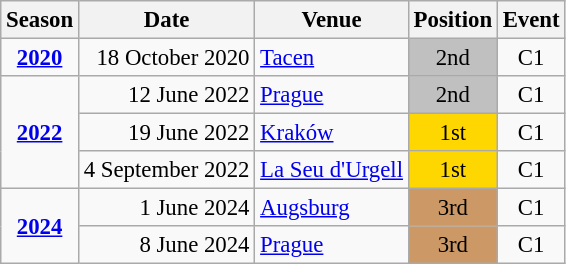<table class="wikitable" style="text-align:center; font-size:95%;">
<tr>
<th>Season</th>
<th>Date</th>
<th>Venue</th>
<th>Position</th>
<th>Event</th>
</tr>
<tr>
<td><strong><a href='#'>2020</a></strong></td>
<td align=right>18 October 2020</td>
<td align=left><a href='#'>Tacen</a></td>
<td bgcolor=silver>2nd</td>
<td>C1</td>
</tr>
<tr>
<td rowspan=3><strong><a href='#'>2022</a></strong></td>
<td align=right>12 June 2022</td>
<td align=left><a href='#'>Prague</a></td>
<td bgcolor=silver>2nd</td>
<td>C1</td>
</tr>
<tr>
<td align=right>19 June 2022</td>
<td align=left><a href='#'>Kraków</a></td>
<td bgcolor=gold>1st</td>
<td>C1</td>
</tr>
<tr>
<td align=right>4 September 2022</td>
<td align=left><a href='#'>La Seu d'Urgell</a></td>
<td bgcolor=gold>1st</td>
<td>C1</td>
</tr>
<tr>
<td rowspan=2><strong><a href='#'>2024</a></strong></td>
<td align=right>1 June 2024</td>
<td align=left><a href='#'>Augsburg</a></td>
<td bgcolor=cc9966>3rd</td>
<td>C1</td>
</tr>
<tr>
<td align=right>8 June 2024</td>
<td align=left><a href='#'>Prague</a></td>
<td bgcolor=cc9966>3rd</td>
<td>C1</td>
</tr>
</table>
